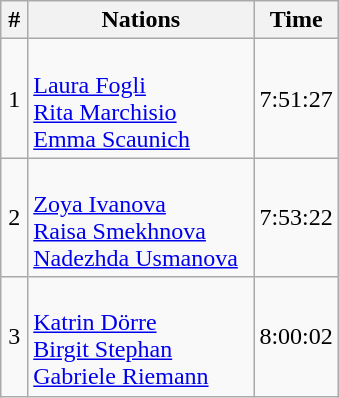<table class="wikitable" style="text-align:center;">
<tr>
<th width=8%>#</th>
<th width=67%>Nations</th>
<th width=25%>Time</th>
</tr>
<tr>
<td>1</td>
<td align="left"><br><a href='#'>Laura Fogli</a><br><a href='#'>Rita Marchisio</a><br><a href='#'>Emma Scaunich</a></td>
<td>7:51:27</td>
</tr>
<tr>
<td>2</td>
<td align="left"><br><a href='#'>Zoya Ivanova</a><br><a href='#'>Raisa Smekhnova</a><br><a href='#'>Nadezhda Usmanova</a></td>
<td>7:53:22</td>
</tr>
<tr>
<td>3</td>
<td align="left"><br><a href='#'>Katrin Dörre</a><br><a href='#'>Birgit Stephan</a><br><a href='#'>Gabriele Riemann</a></td>
<td>8:00:02</td>
</tr>
</table>
